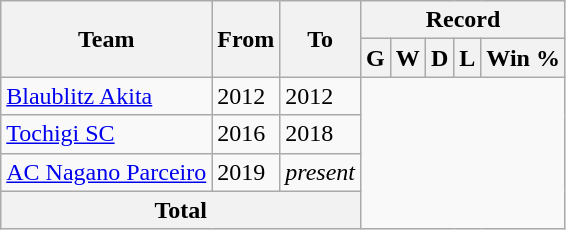<table class="wikitable" style="text-align: center">
<tr>
<th rowspan="2">Team</th>
<th rowspan="2">From</th>
<th rowspan="2">To</th>
<th colspan="5">Record</th>
</tr>
<tr>
<th>G</th>
<th>W</th>
<th>D</th>
<th>L</th>
<th>Win %</th>
</tr>
<tr>
<td align="left"><a href='#'>Blaublitz Akita</a></td>
<td align="left">2012</td>
<td align="left">2012<br></td>
</tr>
<tr>
<td align="left"><a href='#'>Tochigi SC</a></td>
<td align="left">2016</td>
<td align="left">2018<br></td>
</tr>
<tr>
<td align="left"><a href='#'>AC Nagano Parceiro</a></td>
<td align="left">2019</td>
<td align="left"><em>present</em><br></td>
</tr>
<tr>
<th colspan="3">Total<br></th>
</tr>
</table>
